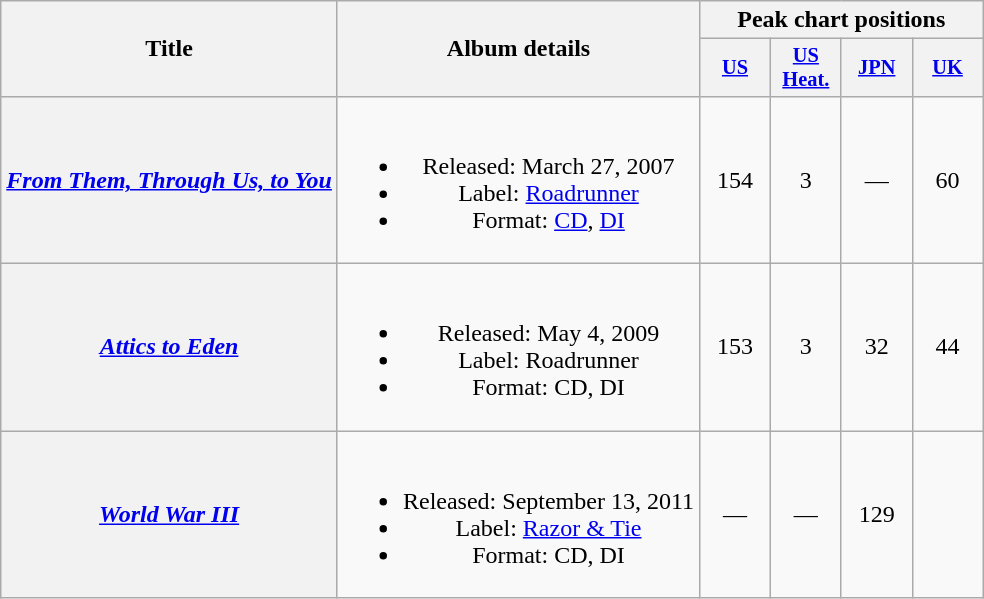<table class="wikitable plainrowheaders" style="text-align:center">
<tr>
<th scope="col" rowspan="2">Title</th>
<th scope="col" rowspan="2">Album details</th>
<th scope="col" colspan="4">Peak chart positions</th>
</tr>
<tr>
<th scope="col" style="width:3em;font-size:85%"><a href='#'>US</a><br></th>
<th scope="col" style="width:3em;font-size:85%"><a href='#'>US Heat.</a><br></th>
<th scope="col" style="width:3em;font-size:85%"><a href='#'>JPN</a><br></th>
<th scope="col" style="width:3em;font-size:85%"><a href='#'>UK</a><br></th>
</tr>
<tr>
<th scope="row"><em><a href='#'>From Them, Through Us, to You</a></em></th>
<td><br><ul><li>Released: March 27, 2007</li><li>Label: <a href='#'>Roadrunner</a></li><li>Format: <a href='#'>CD</a>, <a href='#'>DI</a></li></ul></td>
<td>154</td>
<td>3</td>
<td>—</td>
<td>60</td>
</tr>
<tr>
<th scope="row"><em><a href='#'>Attics to Eden</a></em></th>
<td><br><ul><li>Released: May 4, 2009</li><li>Label: Roadrunner</li><li>Format: CD, DI</li></ul></td>
<td>153</td>
<td>3</td>
<td>32</td>
<td>44</td>
</tr>
<tr>
<th scope="row"><em><a href='#'>World War III</a></em></th>
<td><br><ul><li>Released: September 13, 2011</li><li>Label: <a href='#'>Razor & Tie</a></li><li>Format: CD, DI</li></ul></td>
<td>—</td>
<td>—</td>
<td>129</td>
<td></td>
</tr>
</table>
